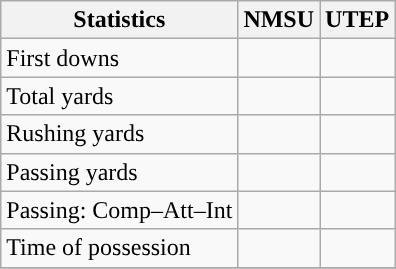<table class="wikitable" style="float: left;">
<tr>
<th>Statistics</th>
<th>NMSU</th>
<th>UTEP</th>
</tr>
<tr>
<td>First downs</td>
<td></td>
<td></td>
</tr>
<tr>
<td>Total yards</td>
<td></td>
<td></td>
</tr>
<tr>
<td>Rushing yards</td>
<td></td>
<td></td>
</tr>
<tr>
<td>Passing yards</td>
<td></td>
<td></td>
</tr>
<tr>
<td>Passing: Comp–Att–Int</td>
<td></td>
<td></td>
</tr>
<tr>
<td>Time of possession</td>
<td></td>
<td></td>
</tr>
<tr>
</tr>
</table>
